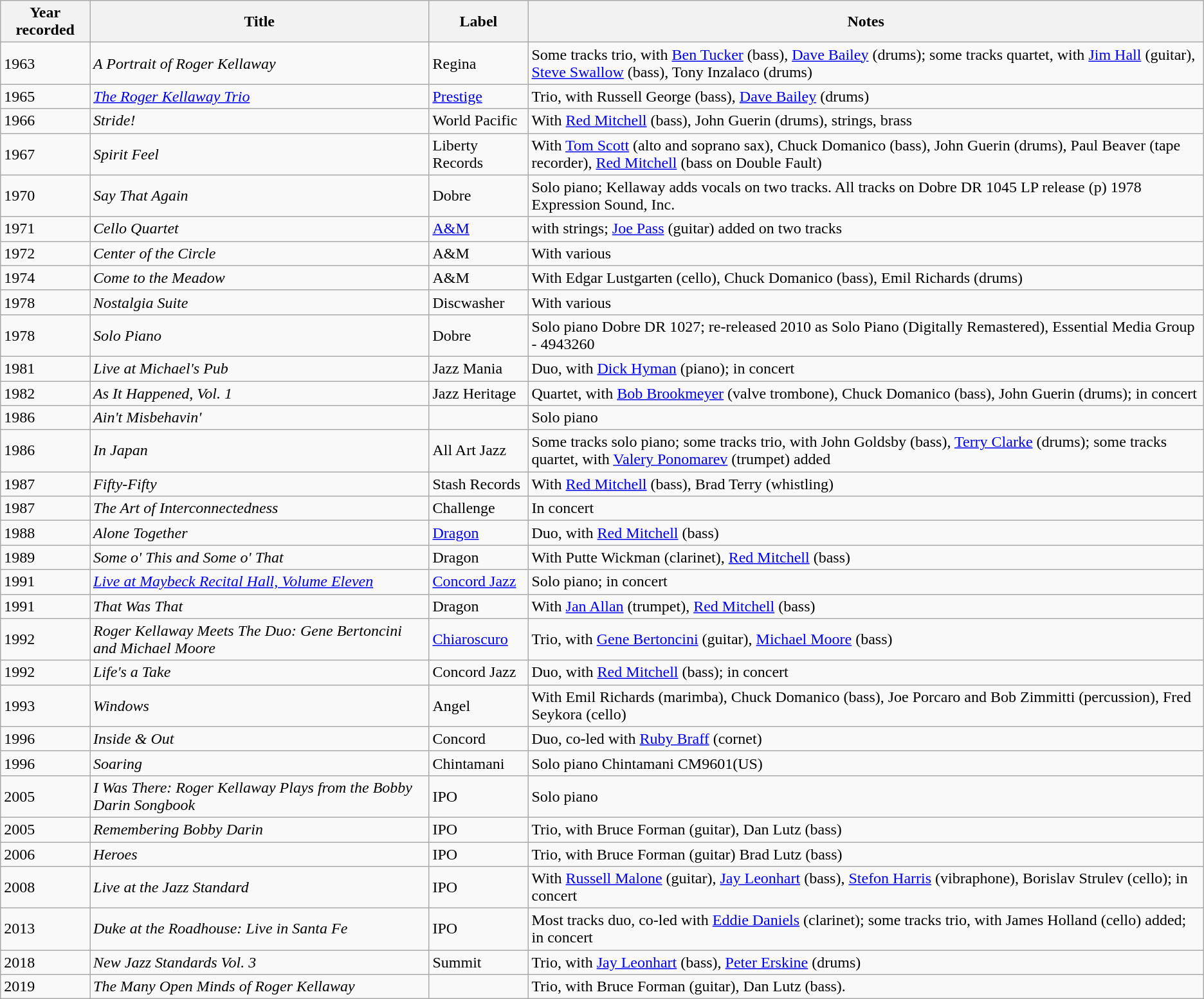<table class="wikitable sortable">
<tr>
<th>Year recorded</th>
<th>Title</th>
<th>Label</th>
<th>Notes</th>
</tr>
<tr>
<td>1963</td>
<td><em>A Portrait of Roger Kellaway</em></td>
<td>Regina</td>
<td>Some tracks trio, with <a href='#'>Ben Tucker</a> (bass), <a href='#'>Dave Bailey</a> (drums); some tracks quartet, with <a href='#'>Jim Hall</a> (guitar), <a href='#'>Steve Swallow</a> (bass), Tony Inzalaco (drums)</td>
</tr>
<tr>
<td>1965</td>
<td><em><a href='#'>The Roger Kellaway Trio</a></em></td>
<td><a href='#'>Prestige</a></td>
<td>Trio, with Russell George (bass), <a href='#'>Dave Bailey</a> (drums)</td>
</tr>
<tr>
<td>1966</td>
<td><em>Stride!</em></td>
<td>World Pacific</td>
<td>With <a href='#'>Red Mitchell</a> (bass), John Guerin (drums), strings, brass</td>
</tr>
<tr>
<td>1967</td>
<td><em>Spirit Feel</em></td>
<td>Liberty Records</td>
<td>With <a href='#'>Tom Scott</a> (alto and soprano sax), Chuck Domanico (bass), John Guerin (drums), Paul Beaver (tape recorder), <a href='#'>Red Mitchell</a> (bass on Double Fault)</td>
</tr>
<tr>
<td>1970</td>
<td><em>Say That Again</em></td>
<td>Dobre</td>
<td>Solo piano; Kellaway adds vocals on two tracks. All tracks on Dobre DR 1045 LP release (p) 1978 Expression Sound, Inc.</td>
</tr>
<tr>
<td>1971</td>
<td><em>Cello Quartet</em></td>
<td><a href='#'>A&M</a></td>
<td>with strings; <a href='#'>Joe Pass</a> (guitar) added on two tracks</td>
</tr>
<tr>
<td>1972</td>
<td><em>Center of the Circle</em></td>
<td>A&M</td>
<td>With various</td>
</tr>
<tr>
<td>1974</td>
<td><em>Come to the Meadow</em></td>
<td>A&M</td>
<td>With Edgar Lustgarten (cello), Chuck Domanico (bass), Emil Richards (drums)</td>
</tr>
<tr>
<td>1978</td>
<td><em>Nostalgia Suite</em></td>
<td>Discwasher</td>
<td>With various</td>
</tr>
<tr>
<td>1978</td>
<td><em>Solo Piano</em></td>
<td>Dobre</td>
<td>Solo piano Dobre DR 1027; re-released 2010 as Solo Piano (Digitally Remastered), Essential Media Group - 4943260</td>
</tr>
<tr>
<td>1981</td>
<td><em>Live at Michael's Pub</em></td>
<td>Jazz Mania</td>
<td>Duo, with <a href='#'>Dick Hyman</a> (piano); in concert</td>
</tr>
<tr>
<td>1982</td>
<td><em>As It Happened, Vol. 1</em></td>
<td>Jazz Heritage</td>
<td>Quartet, with <a href='#'>Bob Brookmeyer</a> (valve trombone), Chuck Domanico (bass), John Guerin (drums); in concert</td>
</tr>
<tr>
<td>1986</td>
<td><em>Ain't Misbehavin' </em></td>
<td></td>
<td>Solo piano</td>
</tr>
<tr>
<td>1986</td>
<td><em>In Japan</em></td>
<td>All Art Jazz</td>
<td>Some tracks solo piano; some tracks trio, with John Goldsby (bass), <a href='#'>Terry Clarke</a> (drums); some tracks quartet, with <a href='#'>Valery Ponomarev</a> (trumpet) added</td>
</tr>
<tr>
<td>1987</td>
<td><em>Fifty-Fifty</em></td>
<td>Stash Records</td>
<td>With <a href='#'>Red Mitchell</a> (bass), Brad Terry (whistling)</td>
</tr>
<tr>
<td>1987</td>
<td><em>The Art of Interconnectedness</em></td>
<td>Challenge</td>
<td>In concert</td>
</tr>
<tr>
<td>1988</td>
<td><em>Alone Together</em></td>
<td><a href='#'>Dragon</a></td>
<td>Duo, with <a href='#'>Red Mitchell</a> (bass)</td>
</tr>
<tr>
<td>1989</td>
<td><em>Some o' This and Some o' That</em></td>
<td>Dragon</td>
<td>With Putte Wickman (clarinet), <a href='#'>Red Mitchell</a> (bass)</td>
</tr>
<tr>
<td>1991</td>
<td><em><a href='#'>Live at Maybeck Recital Hall, Volume Eleven</a></em></td>
<td><a href='#'>Concord Jazz</a></td>
<td>Solo piano; in concert</td>
</tr>
<tr>
<td>1991</td>
<td><em>That Was That</em></td>
<td>Dragon</td>
<td>With <a href='#'>Jan Allan</a> (trumpet), <a href='#'>Red Mitchell</a> (bass)</td>
</tr>
<tr>
<td>1992</td>
<td><em>Roger Kellaway Meets The Duo: Gene Bertoncini and Michael Moore</em></td>
<td><a href='#'>Chiaroscuro</a></td>
<td>Trio, with <a href='#'>Gene Bertoncini</a> (guitar), <a href='#'>Michael Moore</a> (bass)</td>
</tr>
<tr>
<td>1992</td>
<td><em>Life's a Take</em></td>
<td>Concord Jazz</td>
<td>Duo, with <a href='#'>Red Mitchell</a> (bass); in concert</td>
</tr>
<tr>
<td>1993</td>
<td><em>Windows</em></td>
<td>Angel</td>
<td>With Emil Richards (marimba), Chuck Domanico (bass), Joe Porcaro and Bob Zimmitti (percussion), Fred Seykora (cello)</td>
</tr>
<tr>
<td>1996</td>
<td><em>Inside & Out</em></td>
<td>Concord</td>
<td>Duo, co-led with <a href='#'>Ruby Braff</a> (cornet)</td>
</tr>
<tr>
<td>1996</td>
<td><em>Soaring</em></td>
<td>Chintamani</td>
<td>Solo piano Chintamani CM9601(US)</td>
</tr>
<tr>
<td>2005</td>
<td><em>I Was There: Roger Kellaway Plays from the Bobby Darin Songbook</em></td>
<td>IPO</td>
<td>Solo piano</td>
</tr>
<tr>
<td>2005</td>
<td><em>Remembering Bobby Darin</em></td>
<td>IPO</td>
<td>Trio, with Bruce Forman (guitar), Dan Lutz (bass)</td>
</tr>
<tr>
<td>2006</td>
<td><em>Heroes</em></td>
<td>IPO</td>
<td>Trio, with Bruce Forman (guitar) Brad Lutz (bass)</td>
</tr>
<tr>
<td>2008</td>
<td><em>Live at the Jazz Standard</em></td>
<td>IPO</td>
<td>With <a href='#'>Russell Malone</a> (guitar), <a href='#'>Jay Leonhart</a> (bass), <a href='#'>Stefon Harris</a> (vibraphone), Borislav Strulev (cello); in concert</td>
</tr>
<tr>
<td>2013</td>
<td><em>Duke at the Roadhouse: Live in Santa Fe</em></td>
<td>IPO</td>
<td>Most tracks duo, co-led with <a href='#'>Eddie Daniels</a> (clarinet); some tracks trio, with James Holland (cello) added; in concert</td>
</tr>
<tr>
<td>2018</td>
<td><em>New Jazz Standards Vol. 3</em></td>
<td>Summit</td>
<td>Trio, with <a href='#'>Jay Leonhart</a> (bass), <a href='#'>Peter Erskine</a> (drums)<br></td>
</tr>
<tr>
<td>2019</td>
<td><em>The Many Open Minds of Roger Kellaway</em></td>
<td></td>
<td>Trio, with Bruce Forman (guitar), Dan Lutz (bass).</td>
</tr>
</table>
